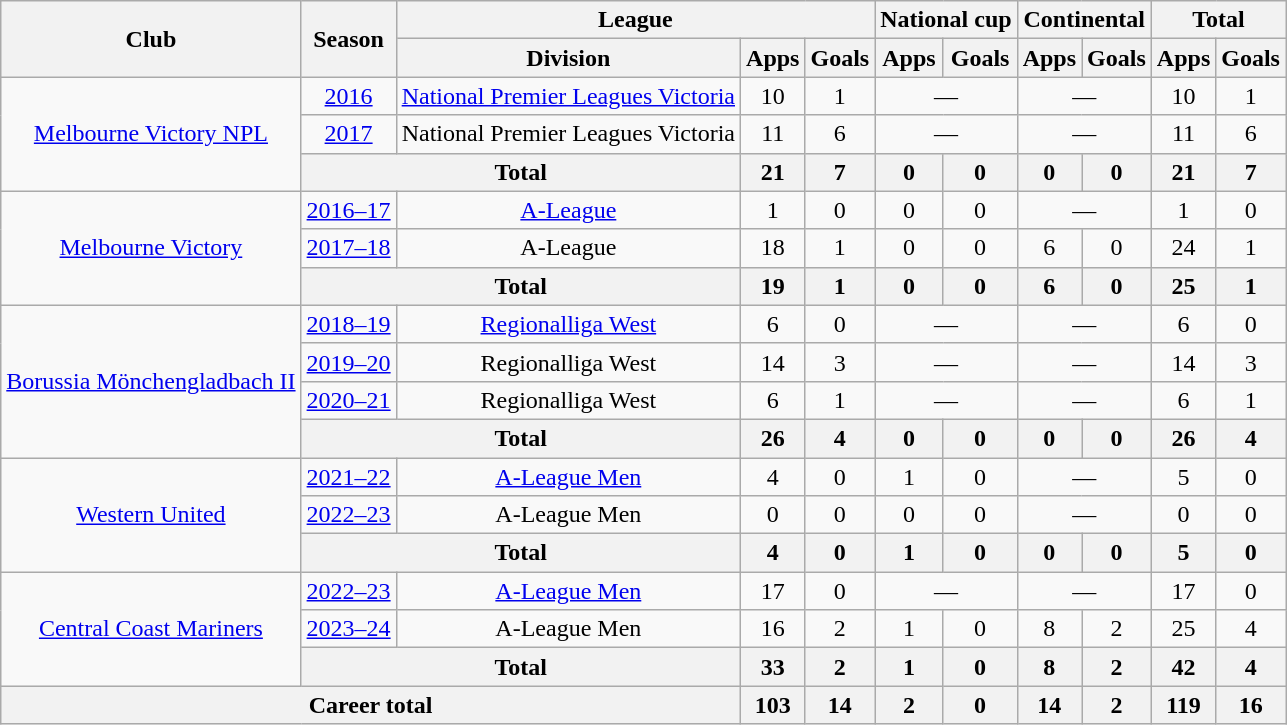<table class="wikitable" style="text-align:center">
<tr>
<th rowspan="2">Club</th>
<th rowspan="2">Season</th>
<th colspan="3">League</th>
<th colspan="2">National cup</th>
<th colspan="2">Continental</th>
<th colspan="2">Total</th>
</tr>
<tr>
<th>Division</th>
<th>Apps</th>
<th>Goals</th>
<th>Apps</th>
<th>Goals</th>
<th>Apps</th>
<th>Goals</th>
<th>Apps</th>
<th>Goals</th>
</tr>
<tr>
<td rowspan="3"><a href='#'>Melbourne Victory NPL</a></td>
<td><a href='#'>2016</a></td>
<td><a href='#'>National Premier Leagues Victoria</a></td>
<td>10</td>
<td>1</td>
<td colspan=2>—</td>
<td colspan=2>—</td>
<td>10</td>
<td>1</td>
</tr>
<tr>
<td><a href='#'>2017</a></td>
<td>National Premier Leagues Victoria</td>
<td>11</td>
<td>6</td>
<td colspan=2>—</td>
<td colspan=2>—</td>
<td>11</td>
<td>6</td>
</tr>
<tr>
<th colspan=2>Total</th>
<th>21</th>
<th>7</th>
<th>0</th>
<th>0</th>
<th>0</th>
<th>0</th>
<th>21</th>
<th>7</th>
</tr>
<tr>
<td rowspan="3"><a href='#'>Melbourne Victory</a></td>
<td><a href='#'>2016–17</a></td>
<td><a href='#'>A-League</a></td>
<td>1</td>
<td>0</td>
<td>0</td>
<td>0</td>
<td colspan=2>—</td>
<td>1</td>
<td>0</td>
</tr>
<tr>
<td><a href='#'>2017–18</a></td>
<td>A-League</td>
<td>18</td>
<td>1</td>
<td>0</td>
<td>0</td>
<td>6</td>
<td>0</td>
<td>24</td>
<td>1</td>
</tr>
<tr>
<th colspan=2>Total</th>
<th>19</th>
<th>1</th>
<th>0</th>
<th>0</th>
<th>6</th>
<th>0</th>
<th>25</th>
<th>1</th>
</tr>
<tr>
<td rowspan="4"><a href='#'>Borussia Mönchengladbach II</a></td>
<td><a href='#'>2018–19</a></td>
<td><a href='#'>Regionalliga West</a></td>
<td>6</td>
<td>0</td>
<td colspan=2>—</td>
<td colspan=2>—</td>
<td>6</td>
<td>0</td>
</tr>
<tr>
<td><a href='#'>2019–20</a></td>
<td>Regionalliga West</td>
<td>14</td>
<td>3</td>
<td colspan=2>—</td>
<td colspan=2>—</td>
<td>14</td>
<td>3</td>
</tr>
<tr>
<td><a href='#'>2020–21</a></td>
<td>Regionalliga West</td>
<td>6</td>
<td>1</td>
<td colspan=2>—</td>
<td colspan=2>—</td>
<td>6</td>
<td>1</td>
</tr>
<tr>
<th colspan=2>Total</th>
<th>26</th>
<th>4</th>
<th>0</th>
<th>0</th>
<th>0</th>
<th>0</th>
<th>26</th>
<th>4</th>
</tr>
<tr>
<td rowspan="3"><a href='#'>Western United</a></td>
<td><a href='#'>2021–22</a></td>
<td><a href='#'>A-League Men</a></td>
<td>4</td>
<td>0</td>
<td>1</td>
<td>0</td>
<td colspan=2>—</td>
<td>5</td>
<td>0</td>
</tr>
<tr>
<td><a href='#'>2022–23</a></td>
<td>A-League Men</td>
<td>0</td>
<td>0</td>
<td>0</td>
<td>0</td>
<td colspan=2>—</td>
<td>0</td>
<td>0</td>
</tr>
<tr>
<th colspan=2>Total</th>
<th>4</th>
<th>0</th>
<th>1</th>
<th>0</th>
<th>0</th>
<th>0</th>
<th>5</th>
<th>0</th>
</tr>
<tr>
<td rowspan="3"><a href='#'>Central Coast Mariners</a></td>
<td><a href='#'>2022–23</a></td>
<td><a href='#'>A-League Men</a></td>
<td>17</td>
<td>0</td>
<td colspan=2>—</td>
<td colspan=2>—</td>
<td>17</td>
<td>0</td>
</tr>
<tr>
<td><a href='#'>2023–24</a></td>
<td>A-League Men</td>
<td>16</td>
<td>2</td>
<td>1</td>
<td>0</td>
<td>8</td>
<td>2</td>
<td>25</td>
<td>4</td>
</tr>
<tr>
<th colspan=2>Total</th>
<th>33</th>
<th>2</th>
<th>1</th>
<th>0</th>
<th>8</th>
<th>2</th>
<th>42</th>
<th>4</th>
</tr>
<tr>
<th colspan=3>Career total</th>
<th>103</th>
<th>14</th>
<th>2</th>
<th>0</th>
<th>14</th>
<th>2</th>
<th>119</th>
<th>16</th>
</tr>
</table>
